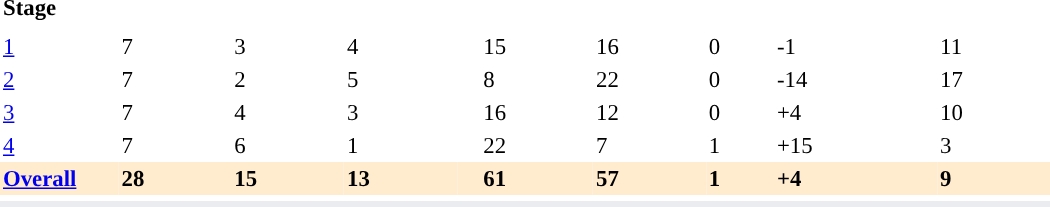<table class="toccolours" border=0 cellpadding="2" cellspacing="0" style="font-size:95%; text-align:left; width:700px;">
<tr align="left" style="background:#">
<th style="width:75px">Stage</th>
<th></th>
<th></th>
<th></th>
<th></th>
<th></th>
<th></th>
<th></th>
<th></th>
<th></th>
</tr>
<tr>
<td colspan = "10"></td>
</tr>
<tr>
</tr>
<tr style="">
<td><a href='#'>1</a></td>
<td>7</td>
<td>3</td>
<td>4</td>
<td></td>
<td>15</td>
<td>16</td>
<td>0</td>
<td>-1</td>
<td>11</td>
</tr>
<tr>
<td><a href='#'>2</a></td>
<td>7</td>
<td>2</td>
<td>5</td>
<td></td>
<td>8</td>
<td>22</td>
<td>0</td>
<td>-14</td>
<td>17</td>
</tr>
<tr>
<td><a href='#'>3</a></td>
<td>7</td>
<td>4</td>
<td>3</td>
<td></td>
<td>16</td>
<td>12</td>
<td>0</td>
<td>+4</td>
<td>10</td>
</tr>
<tr>
<td><a href='#'>4</a></td>
<td>7</td>
<td>6</td>
<td>1</td>
<td></td>
<td>22</td>
<td>7</td>
<td>1</td>
<td>+15</td>
<td>3</td>
</tr>
<tr style="background-color:#ffebcd;">
<th><a href='#'>Overall</a></th>
<th>28</th>
<th>15</th>
<th>13</th>
<th></th>
<th>61</th>
<th>57</th>
<th>1</th>
<th>+4</th>
<th>9</th>
</tr>
<tr>
<td colspan="10"></td>
</tr>
<tr align="left" style="background:#EAECF0; color:#000;">
<td colspan="10" style="text-align:center;"> </td>
</tr>
</table>
